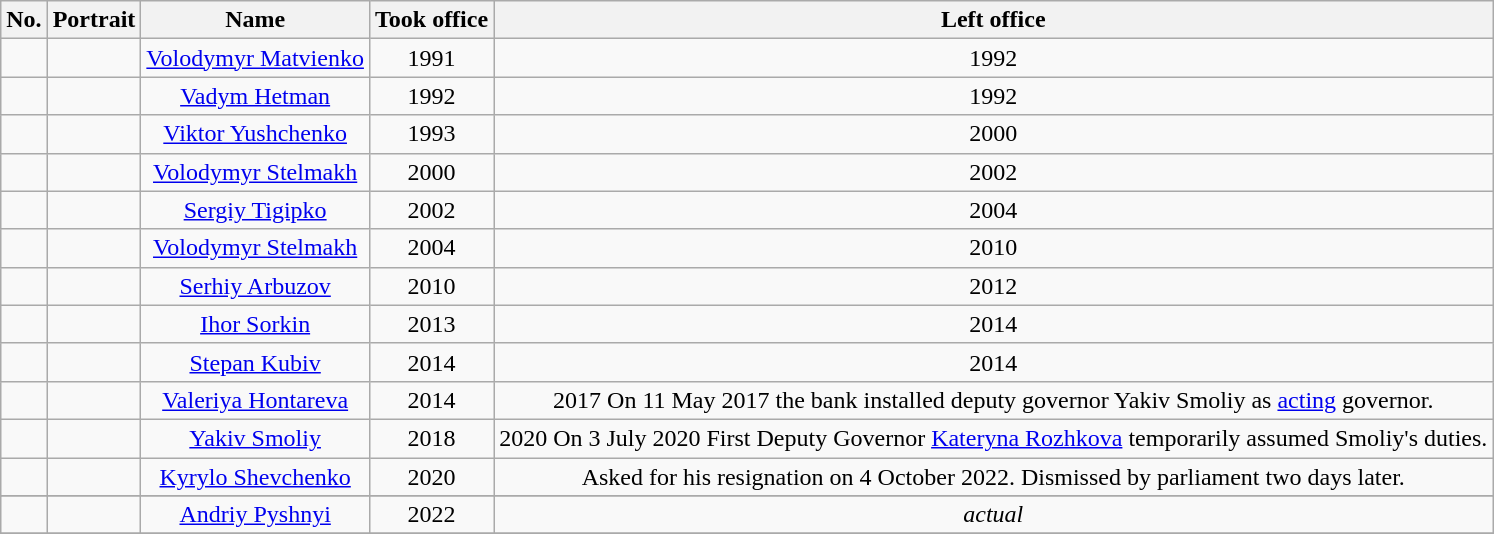<table class="wikitable" style="text-align:center; font-size:100%;">
<tr>
<th>No.</th>
<th>Portrait</th>
<th>Name</th>
<th>Took office</th>
<th>Left office</th>
</tr>
<tr>
<td></td>
<td></td>
<td><a href='#'>Volodymyr Matvienko</a></td>
<td>1991</td>
<td>1992</td>
</tr>
<tr>
<td></td>
<td></td>
<td><a href='#'>Vadym Hetman</a></td>
<td>1992</td>
<td>1992</td>
</tr>
<tr>
<td></td>
<td></td>
<td><a href='#'>Viktor Yushchenko</a></td>
<td>1993</td>
<td>2000</td>
</tr>
<tr>
<td></td>
<td></td>
<td><a href='#'>Volodymyr Stelmakh</a></td>
<td>2000</td>
<td>2002</td>
</tr>
<tr>
<td></td>
<td></td>
<td><a href='#'>Sergiy Tigipko</a></td>
<td>2002</td>
<td>2004</td>
</tr>
<tr>
<td></td>
<td></td>
<td><a href='#'>Volodymyr Stelmakh</a></td>
<td>2004</td>
<td>2010</td>
</tr>
<tr>
<td></td>
<td></td>
<td><a href='#'>Serhiy Arbuzov</a></td>
<td>2010</td>
<td>2012</td>
</tr>
<tr>
<td></td>
<td></td>
<td><a href='#'>Ihor Sorkin</a></td>
<td>2013</td>
<td>2014</td>
</tr>
<tr>
<td></td>
<td></td>
<td><a href='#'>Stepan Kubiv</a></td>
<td>2014</td>
<td>2014</td>
</tr>
<tr>
<td></td>
<td></td>
<td><a href='#'>Valeriya Hontareva</a></td>
<td>2014</td>
<td>2017 On 11 May 2017 the bank installed deputy governor Yakiv Smoliy as <a href='#'>acting</a> governor.</td>
</tr>
<tr>
<td></td>
<td></td>
<td><a href='#'>Yakiv Smoliy</a></td>
<td>2018</td>
<td>2020 On 3 July 2020 First Deputy Governor <a href='#'>Kateryna Rozhkova</a> temporarily assumed Smoliy's duties.</td>
</tr>
<tr>
<td></td>
<td></td>
<td><a href='#'>Kyrylo Shevchenko</a></td>
<td>2020</td>
<td>Asked for his resignation on 4 October 2022. Dismissed by parliament two days later.</td>
</tr>
<tr>
</tr>
<tr>
<td></td>
<td></td>
<td><a href='#'>Andriy Pyshnyi</a></td>
<td>2022</td>
<td><em>actual</em></td>
</tr>
<tr>
</tr>
</table>
